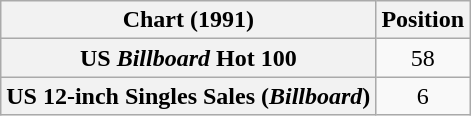<table class="wikitable plainrowheaders" style="text-align:center">
<tr>
<th>Chart (1991)</th>
<th>Position</th>
</tr>
<tr>
<th scope="row">US <em>Billboard</em> Hot 100</th>
<td>58</td>
</tr>
<tr>
<th scope="row">US 12-inch Singles Sales (<em>Billboard</em>)</th>
<td>6</td>
</tr>
</table>
